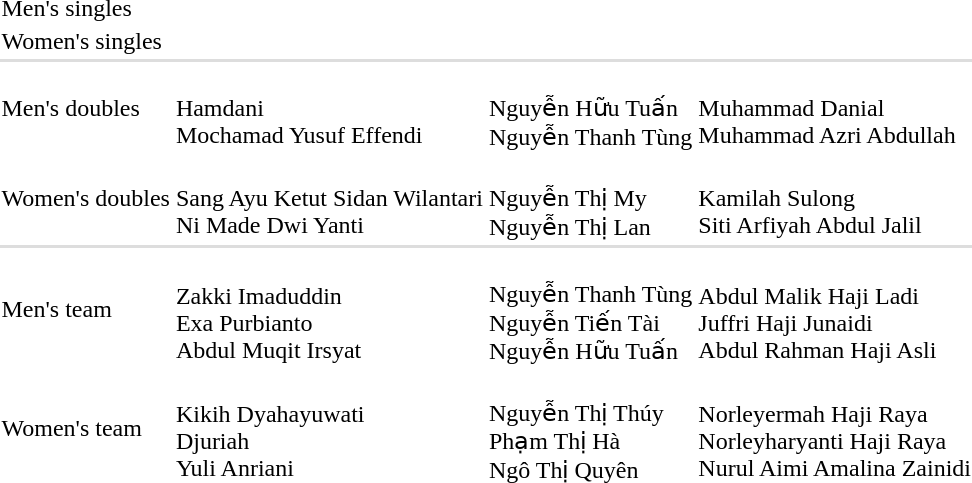<table>
<tr>
<td>Men's singles</td>
<td></td>
<td></td>
<td></td>
</tr>
<tr>
<td>Women's singles</td>
<td></td>
<td></td>
<td></td>
</tr>
<tr bgcolor=#DDDDDD>
<td colspan=4></td>
</tr>
<tr>
<td>Men's doubles</td>
<td><br>Hamdani<br>Mochamad Yusuf Effendi</td>
<td nowrap=true><br>Nguyễn Hữu Tuấn<br>Nguyễn Thanh Tùng</td>
<td><br>Muhammad Danial<br>Muhammad Azri Abdullah</td>
</tr>
<tr>
<td>Women's doubles</td>
<td nowrap=true><br>Sang Ayu Ketut Sidan Wilantari<br>Ni Made Dwi Yanti</td>
<td><br>Nguyễn Thị My<br>Nguyễn Thị Lan</td>
<td><br>Kamilah Sulong<br>Siti Arfiyah Abdul Jalil</td>
</tr>
<tr bgcolor=#DDDDDD>
<td colspan=4></td>
</tr>
<tr>
<td>Men's team</td>
<td><br>Zakki Imaduddin<br>Exa Purbianto<br>Abdul Muqit Irsyat</td>
<td><br>Nguyễn Thanh Tùng<br>Nguyễn Tiến Tài<br>Nguyễn Hữu Tuấn</td>
<td nowrap=true><br>Abdul Malik Haji Ladi<br>Juffri Haji Junaidi<br>Abdul Rahman Haji Asli</td>
</tr>
<tr>
<td>Women's team</td>
<td><br>Kikih Dyahayuwati<br>Djuriah<br>Yuli Anriani</td>
<td><br>Nguyễn Thị Thúy<br>Phạm Thị Hà<br>Ngô Thị Quyên</td>
<td nowrap=true><br>Norleyermah Haji Raya<br>Norleyharyanti Haji Raya<br>Nurul Aimi Amalina Zainidi</td>
</tr>
</table>
